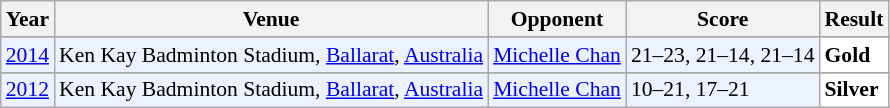<table class="sortable wikitable" style="font-size: 90%;">
<tr>
<th>Year</th>
<th>Venue</th>
<th>Opponent</th>
<th>Score</th>
<th>Result</th>
</tr>
<tr>
</tr>
<tr style="background:#ECF2FF">
<td align="center"><a href='#'>2014</a></td>
<td align="left">Ken Kay Badminton Stadium, <a href='#'>Ballarat</a>, <a href='#'>Australia</a></td>
<td align="left"> <a href='#'>Michelle Chan</a></td>
<td align="left">21–23, 21–14, 21–14</td>
<td style="text-align:left; background:white"> <strong>Gold</strong></td>
</tr>
<tr>
</tr>
<tr style="background:#ECF2FF">
<td align="center"><a href='#'>2012</a></td>
<td align="left">Ken Kay Badminton Stadium, <a href='#'>Ballarat</a>, <a href='#'>Australia</a></td>
<td align="left"> <a href='#'>Michelle Chan</a></td>
<td align="left">10–21, 17–21</td>
<td style="text-align:left; background:white"> <strong>Silver</strong></td>
</tr>
</table>
